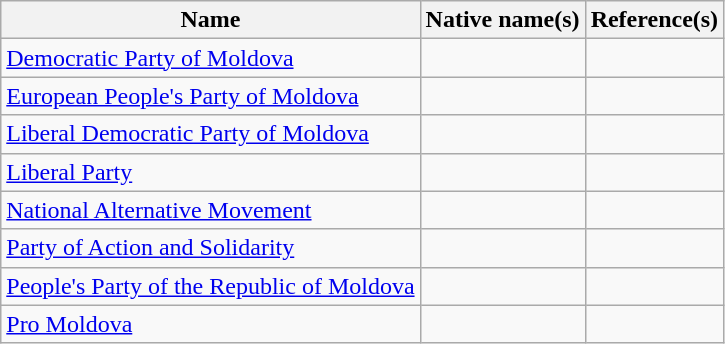<table class="wikitable">
<tr>
<th>Name</th>
<th>Native name(s)</th>
<th>Reference(s)</th>
</tr>
<tr>
<td><a href='#'>Democratic Party of Moldova</a></td>
<td></td>
<td></td>
</tr>
<tr>
<td><a href='#'>European People's Party of Moldova</a></td>
<td></td>
<td></td>
</tr>
<tr>
<td><a href='#'>Liberal Democratic Party of Moldova</a></td>
<td></td>
<td></td>
</tr>
<tr>
<td><a href='#'>Liberal Party</a></td>
<td></td>
<td></td>
</tr>
<tr>
<td><a href='#'>National Alternative Movement</a></td>
<td></td>
<td></td>
</tr>
<tr>
<td><a href='#'>Party of Action and Solidarity</a></td>
<td></td>
<td></td>
</tr>
<tr>
<td><a href='#'>People's Party of the Republic of Moldova</a></td>
<td></td>
<td></td>
</tr>
<tr>
<td><a href='#'>Pro Moldova</a></td>
<td></td>
<td></td>
</tr>
</table>
